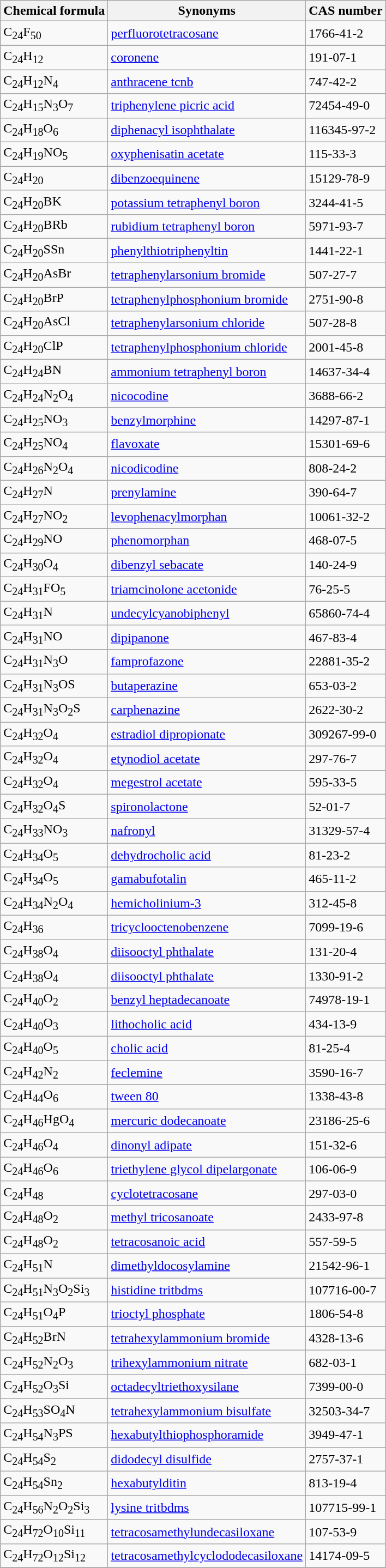<table class="wikitable sortable">
<tr>
<th>Chemical formula</th>
<th>Synonyms</th>
<th>CAS number</th>
</tr>
<tr>
<td>C<sub>24</sub>F<sub>50</sub></td>
<td><a href='#'>perfluorotetracosane</a></td>
<td>1766-41-2</td>
</tr>
<tr>
<td>C<sub>24</sub>H<sub>12</sub></td>
<td><a href='#'>coronene</a></td>
<td>191-07-1</td>
</tr>
<tr>
<td>C<sub>24</sub>H<sub>12</sub>N<sub>4</sub></td>
<td><a href='#'>anthracene tcnb</a></td>
<td>747-42-2</td>
</tr>
<tr>
<td>C<sub>24</sub>H<sub>15</sub>N<sub>3</sub>O<sub>7</sub></td>
<td><a href='#'>triphenylene picric acid</a></td>
<td>72454-49-0</td>
</tr>
<tr>
<td>C<sub>24</sub>H<sub>18</sub>O<sub>6</sub></td>
<td><a href='#'>diphenacyl isophthalate</a></td>
<td>116345-97-2</td>
</tr>
<tr>
<td>C<sub>24</sub>H<sub>19</sub>NO<sub>5</sub></td>
<td><a href='#'>oxyphenisatin acetate</a></td>
<td>115-33-3</td>
</tr>
<tr>
<td>C<sub>24</sub>H<sub>20</sub></td>
<td><a href='#'>dibenzoequinene</a></td>
<td>15129-78-9</td>
</tr>
<tr>
<td>C<sub>24</sub>H<sub>20</sub>BK</td>
<td><a href='#'>potassium tetraphenyl boron</a></td>
<td>3244-41-5</td>
</tr>
<tr>
<td>C<sub>24</sub>H<sub>20</sub>BRb</td>
<td><a href='#'>rubidium tetraphenyl boron</a></td>
<td>5971-93-7</td>
</tr>
<tr>
<td>C<sub>24</sub>H<sub>20</sub>SSn</td>
<td><a href='#'>phenylthiotriphenyltin</a></td>
<td>1441-22-1</td>
</tr>
<tr>
<td>C<sub>24</sub>H<sub>20</sub>AsBr</td>
<td><a href='#'>tetraphenylarsonium bromide</a></td>
<td>507-27-7</td>
</tr>
<tr>
<td>C<sub>24</sub>H<sub>20</sub>BrP</td>
<td><a href='#'>tetraphenylphosphonium bromide</a></td>
<td>2751-90-8</td>
</tr>
<tr>
<td>C<sub>24</sub>H<sub>20</sub>AsCl</td>
<td><a href='#'>tetraphenylarsonium chloride</a></td>
<td>507-28-8</td>
</tr>
<tr>
<td>C<sub>24</sub>H<sub>20</sub>ClP</td>
<td><a href='#'>tetraphenylphosphonium chloride</a></td>
<td>2001-45-8</td>
</tr>
<tr>
<td>C<sub>24</sub>H<sub>24</sub>BN</td>
<td><a href='#'>ammonium tetraphenyl boron</a></td>
<td>14637-34-4</td>
</tr>
<tr>
<td>C<sub>24</sub>H<sub>24</sub>N<sub>2</sub>O<sub>4</sub></td>
<td><a href='#'>nicocodine</a></td>
<td>3688-66-2</td>
</tr>
<tr>
<td>C<sub>24</sub>H<sub>25</sub>NO<sub>3</sub></td>
<td><a href='#'>benzylmorphine</a></td>
<td>14297-87-1</td>
</tr>
<tr>
<td>C<sub>24</sub>H<sub>25</sub>NO<sub>4</sub></td>
<td><a href='#'>flavoxate</a></td>
<td>15301-69-6</td>
</tr>
<tr>
<td>C<sub>24</sub>H<sub>26</sub>N<sub>2</sub>O<sub>4</sub></td>
<td><a href='#'>nicodicodine</a></td>
<td>808-24-2</td>
</tr>
<tr>
<td>C<sub>24</sub>H<sub>27</sub>N</td>
<td><a href='#'>prenylamine</a></td>
<td>390-64-7</td>
</tr>
<tr>
<td>C<sub>24</sub>H<sub>27</sub>NO<sub>2</sub></td>
<td><a href='#'>levophenacylmorphan</a></td>
<td>10061-32-2</td>
</tr>
<tr>
<td>C<sub>24</sub>H<sub>29</sub>NO</td>
<td><a href='#'>phenomorphan</a></td>
<td>468-07-5</td>
</tr>
<tr>
<td>C<sub>24</sub>H<sub>30</sub>O<sub>4</sub></td>
<td><a href='#'>dibenzyl sebacate</a></td>
<td>140-24-9</td>
</tr>
<tr>
<td>C<sub>24</sub>H<sub>31</sub>FO<sub>5</sub></td>
<td><a href='#'>triamcinolone acetonide</a></td>
<td>76-25-5</td>
</tr>
<tr>
<td>C<sub>24</sub>H<sub>31</sub>N</td>
<td><a href='#'>undecylcyanobiphenyl</a></td>
<td>65860-74-4</td>
</tr>
<tr>
<td>C<sub>24</sub>H<sub>31</sub>NO</td>
<td><a href='#'>dipipanone</a></td>
<td>467-83-4</td>
</tr>
<tr>
<td>C<sub>24</sub>H<sub>31</sub>N<sub>3</sub>O</td>
<td><a href='#'>famprofazone</a></td>
<td>22881-35-2</td>
</tr>
<tr>
<td>C<sub>24</sub>H<sub>31</sub>N<sub>3</sub>OS</td>
<td><a href='#'>butaperazine</a></td>
<td>653-03-2</td>
</tr>
<tr>
<td>C<sub>24</sub>H<sub>31</sub>N<sub>3</sub>O<sub>2</sub>S</td>
<td><a href='#'>carphenazine</a></td>
<td>2622-30-2</td>
</tr>
<tr>
<td>C<sub>24</sub>H<sub>32</sub>O<sub>4</sub></td>
<td><a href='#'>estradiol dipropionate</a></td>
<td>309267-99-0</td>
</tr>
<tr>
<td>C<sub>24</sub>H<sub>32</sub>O<sub>4</sub></td>
<td><a href='#'>etynodiol acetate</a></td>
<td>297-76-7</td>
</tr>
<tr>
<td>C<sub>24</sub>H<sub>32</sub>O<sub>4</sub></td>
<td><a href='#'>megestrol acetate</a></td>
<td>595-33-5</td>
</tr>
<tr>
<td>C<sub>24</sub>H<sub>32</sub>O<sub>4</sub>S</td>
<td><a href='#'>spironolactone</a></td>
<td>52-01-7</td>
</tr>
<tr>
<td>C<sub>24</sub>H<sub>33</sub>NO<sub>3</sub></td>
<td><a href='#'>nafronyl</a></td>
<td>31329-57-4</td>
</tr>
<tr>
<td>C<sub>24</sub>H<sub>34</sub>O<sub>5</sub></td>
<td><a href='#'>dehydrocholic acid</a></td>
<td>81-23-2</td>
</tr>
<tr>
<td>C<sub>24</sub>H<sub>34</sub>O<sub>5</sub></td>
<td><a href='#'>gamabufotalin</a></td>
<td>465-11-2</td>
</tr>
<tr>
<td>C<sub>24</sub>H<sub>34</sub>N<sub>2</sub>O<sub>4</sub></td>
<td><a href='#'>hemicholinium-3</a></td>
<td>312-45-8</td>
</tr>
<tr>
<td>C<sub>24</sub>H<sub>36</sub></td>
<td><a href='#'>tricyclooctenobenzene</a></td>
<td>7099-19-6</td>
</tr>
<tr>
<td>C<sub>24</sub>H<sub>38</sub>O<sub>4</sub></td>
<td><a href='#'>diisooctyl phthalate</a></td>
<td>131-20-4</td>
</tr>
<tr>
<td>C<sub>24</sub>H<sub>38</sub>O<sub>4</sub></td>
<td><a href='#'>diisooctyl phthalate</a></td>
<td>1330-91-2</td>
</tr>
<tr>
<td>C<sub>24</sub>H<sub>40</sub>O<sub>2</sub></td>
<td><a href='#'>benzyl heptadecanoate</a></td>
<td>74978-19-1</td>
</tr>
<tr>
<td>C<sub>24</sub>H<sub>40</sub>O<sub>3</sub></td>
<td><a href='#'>lithocholic acid</a></td>
<td>434-13-9</td>
</tr>
<tr>
<td>C<sub>24</sub>H<sub>40</sub>O<sub>5</sub></td>
<td><a href='#'>cholic acid</a></td>
<td>81-25-4</td>
</tr>
<tr>
<td>C<sub>24</sub>H<sub>42</sub>N<sub>2</sub></td>
<td><a href='#'>feclemine</a></td>
<td>3590-16-7</td>
</tr>
<tr>
<td>C<sub>24</sub>H<sub>44</sub>O<sub>6</sub></td>
<td><a href='#'>tween 80</a></td>
<td>1338-43-8</td>
</tr>
<tr>
<td>C<sub>24</sub>H<sub>46</sub>HgO<sub>4</sub></td>
<td><a href='#'>mercuric dodecanoate</a></td>
<td>23186-25-6</td>
</tr>
<tr>
<td>C<sub>24</sub>H<sub>46</sub>O<sub>4</sub></td>
<td><a href='#'>dinonyl adipate</a></td>
<td>151-32-6</td>
</tr>
<tr>
<td>C<sub>24</sub>H<sub>46</sub>O<sub>6</sub></td>
<td><a href='#'>triethylene glycol dipelargonate</a></td>
<td>106-06-9</td>
</tr>
<tr>
<td>C<sub>24</sub>H<sub>48</sub></td>
<td><a href='#'>cyclotetracosane</a></td>
<td>297-03-0</td>
</tr>
<tr>
<td>C<sub>24</sub>H<sub>48</sub>O<sub>2</sub></td>
<td><a href='#'>methyl tricosanoate</a></td>
<td>2433-97-8</td>
</tr>
<tr>
<td>C<sub>24</sub>H<sub>48</sub>O<sub>2</sub></td>
<td><a href='#'>tetracosanoic acid</a></td>
<td>557-59-5</td>
</tr>
<tr>
<td>C<sub>24</sub>H<sub>51</sub>N</td>
<td><a href='#'>dimethyldocosylamine</a></td>
<td>21542-96-1</td>
</tr>
<tr>
<td>C<sub>24</sub>H<sub>51</sub>N<sub>3</sub>O<sub>2</sub>Si<sub>3</sub></td>
<td><a href='#'>histidine tritbdms</a></td>
<td>107716-00-7</td>
</tr>
<tr>
<td>C<sub>24</sub>H<sub>51</sub>O<sub>4</sub>P</td>
<td><a href='#'>trioctyl phosphate</a></td>
<td>1806-54-8</td>
</tr>
<tr>
<td>C<sub>24</sub>H<sub>52</sub>BrN</td>
<td><a href='#'>tetrahexylammonium bromide</a></td>
<td>4328-13-6</td>
</tr>
<tr>
<td>C<sub>24</sub>H<sub>52</sub>N<sub>2</sub>O<sub>3</sub></td>
<td><a href='#'>trihexylammonium nitrate</a></td>
<td>682-03-1</td>
</tr>
<tr>
<td>C<sub>24</sub>H<sub>52</sub>O<sub>3</sub>Si</td>
<td><a href='#'>octadecyltriethoxysilane</a></td>
<td>7399-00-0</td>
</tr>
<tr>
<td>C<sub>24</sub>H<sub>53</sub>SO<sub>4</sub>N</td>
<td><a href='#'>tetrahexylammonium bisulfate</a></td>
<td>32503-34-7</td>
</tr>
<tr>
<td>C<sub>24</sub>H<sub>54</sub>N<sub>3</sub>PS</td>
<td><a href='#'>hexabutylthiophosphoramide</a></td>
<td>3949-47-1</td>
</tr>
<tr>
<td>C<sub>24</sub>H<sub>54</sub>S<sub>2</sub></td>
<td><a href='#'>didodecyl disulfide</a></td>
<td>2757-37-1</td>
</tr>
<tr>
<td>C<sub>24</sub>H<sub>54</sub>Sn<sub>2</sub></td>
<td><a href='#'>hexabutylditin</a></td>
<td>813-19-4</td>
</tr>
<tr>
<td>C<sub>24</sub>H<sub>56</sub>N<sub>2</sub>O<sub>2</sub>Si<sub>3</sub></td>
<td><a href='#'>lysine tritbdms</a></td>
<td>107715-99-1</td>
</tr>
<tr>
<td>C<sub>24</sub>H<sub>72</sub>O<sub>10</sub>Si<sub>11</sub></td>
<td><a href='#'>tetracosamethylundecasiloxane</a></td>
<td>107-53-9</td>
</tr>
<tr>
<td>C<sub>24</sub>H<sub>72</sub>O<sub>12</sub>Si<sub>12</sub></td>
<td><a href='#'>tetracosamethylcyclododecasiloxane</a></td>
<td>14174-09-5</td>
</tr>
<tr>
</tr>
</table>
